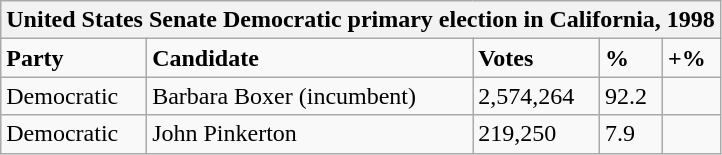<table class="wikitable">
<tr>
<th colspan="5">United States Senate Democratic primary election in California, 1998</th>
</tr>
<tr>
<td><strong>Party</strong></td>
<td><strong>Candidate</strong></td>
<td><strong>Votes</strong></td>
<td><strong>%</strong></td>
<td><strong>+%</strong></td>
</tr>
<tr>
<td>Democratic</td>
<td>Barbara Boxer (incumbent)</td>
<td>2,574,264</td>
<td>92.2</td>
<td></td>
</tr>
<tr>
<td>Democratic</td>
<td>John Pinkerton</td>
<td>219,250</td>
<td>7.9</td>
<td></td>
</tr>
</table>
